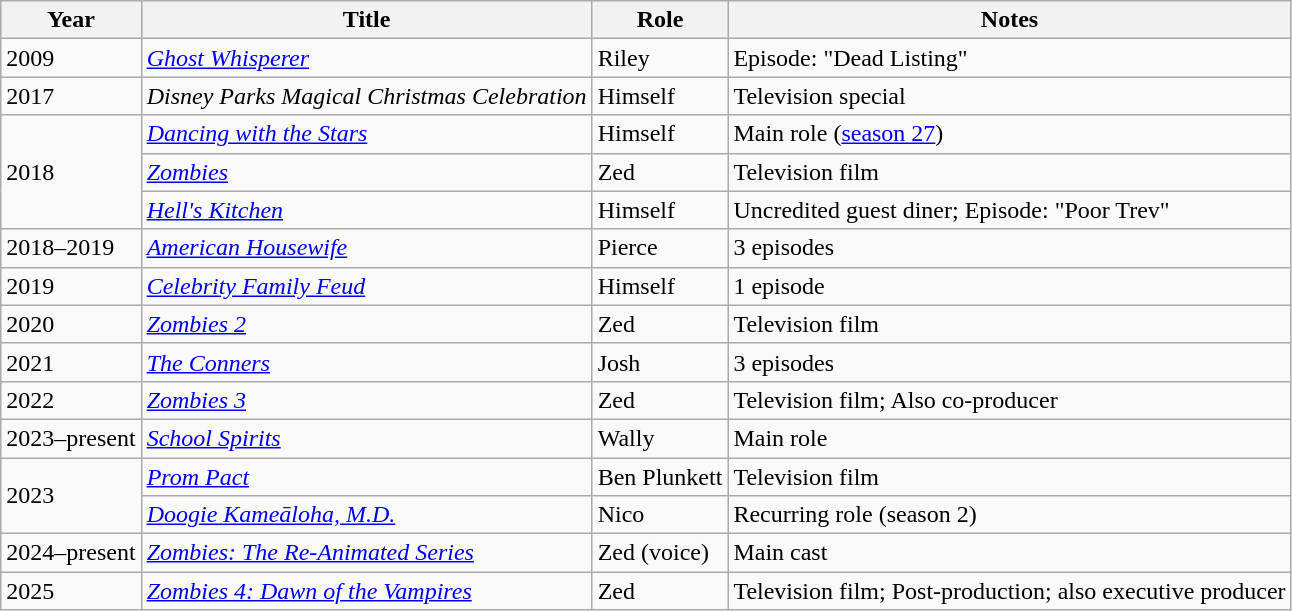<table class="wikitable sortable">
<tr>
<th>Year</th>
<th>Title</th>
<th class="unsortable">Role</th>
<th class="unsortable">Notes</th>
</tr>
<tr>
<td>2009</td>
<td><em><a href='#'>Ghost Whisperer</a></em></td>
<td>Riley</td>
<td>Episode: "Dead Listing"</td>
</tr>
<tr>
<td>2017</td>
<td><em>Disney Parks Magical Christmas Celebration</em></td>
<td>Himself</td>
<td>Television special</td>
</tr>
<tr>
<td rowspan="3">2018</td>
<td><em><a href='#'>Dancing with the Stars</a></em></td>
<td>Himself</td>
<td>Main role (<a href='#'>season 27</a>)</td>
</tr>
<tr>
<td><em><a href='#'>Zombies</a></em></td>
<td>Zed</td>
<td>Television film</td>
</tr>
<tr>
<td><em><a href='#'>Hell's Kitchen</a></em></td>
<td>Himself</td>
<td>Uncredited guest diner; Episode: "Poor Trev"</td>
</tr>
<tr>
<td>2018–2019</td>
<td><em><a href='#'>American Housewife</a></em></td>
<td>Pierce</td>
<td>3 episodes</td>
</tr>
<tr>
<td>2019</td>
<td><em><a href='#'>Celebrity Family Feud</a></em></td>
<td>Himself</td>
<td>1 episode</td>
</tr>
<tr>
<td>2020</td>
<td><em><a href='#'>Zombies 2</a></em></td>
<td>Zed</td>
<td>Television film</td>
</tr>
<tr>
<td>2021</td>
<td><em><a href='#'>The Conners</a></em></td>
<td>Josh</td>
<td>3 episodes</td>
</tr>
<tr>
<td>2022</td>
<td><em><a href='#'>Zombies 3</a></em></td>
<td>Zed</td>
<td>Television film; Also co-producer</td>
</tr>
<tr>
<td>2023–present</td>
<td><em><a href='#'>School Spirits</a></em></td>
<td>Wally</td>
<td>Main role</td>
</tr>
<tr>
<td rowspan="2">2023</td>
<td><em><a href='#'>Prom Pact</a></em></td>
<td>Ben Plunkett</td>
<td>Television film</td>
</tr>
<tr>
<td><em><a href='#'>Doogie Kameāloha, M.D.</a></em></td>
<td>Nico</td>
<td>Recurring role (season 2)</td>
</tr>
<tr>
<td>2024–present</td>
<td><em><a href='#'>Zombies: The Re-Animated Series</a></em></td>
<td>Zed (voice)</td>
<td>Main cast</td>
</tr>
<tr>
<td>2025</td>
<td><em><a href='#'>Zombies 4: Dawn of the Vampires</a></em></td>
<td>Zed</td>
<td>Television film; Post-production; also executive producer</td>
</tr>
</table>
